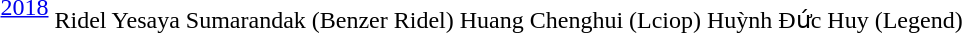<table>
<tr>
<td><a href='#'>2018</a></td>
<td><br>Ridel Yesaya Sumarandak (Benzer Ridel)</td>
<td><br>Huang Chenghui (Lciop)</td>
<td><br>Huỳnh Đức Huy (Legend)</td>
</tr>
</table>
